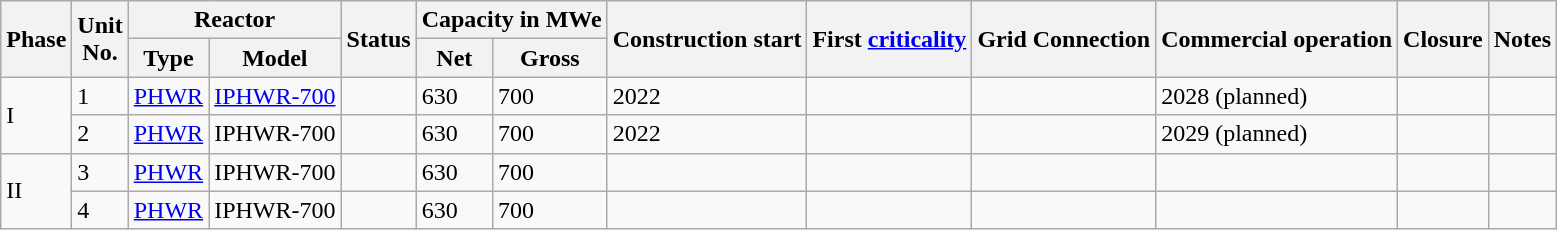<table class="wikitable sortable mw-datatable">
<tr>
<th rowspan="2">Phase</th>
<th rowspan="2">Unit<br>No.</th>
<th colspan="2">Reactor</th>
<th rowspan="2">Status</th>
<th colspan="2">Capacity in MWe</th>
<th rowspan="2">Construction start</th>
<th rowspan="2">First <a href='#'>criticality</a></th>
<th rowspan="2">Grid Connection</th>
<th rowspan="2">Commercial operation</th>
<th rowspan="2">Closure</th>
<th rowspan="2">Notes</th>
</tr>
<tr>
<th>Type</th>
<th>Model</th>
<th>Net</th>
<th>Gross</th>
</tr>
<tr>
<td rowspan="2">I</td>
<td>1</td>
<td><a href='#'>PHWR</a></td>
<td><a href='#'>IPHWR-700</a></td>
<td></td>
<td>630</td>
<td>700</td>
<td>2022</td>
<td></td>
<td></td>
<td>2028 (planned)</td>
<td></td>
<td></td>
</tr>
<tr>
<td>2</td>
<td><a href='#'>PHWR</a></td>
<td>IPHWR-700</td>
<td></td>
<td>630</td>
<td>700</td>
<td>2022</td>
<td></td>
<td></td>
<td>2029 (planned)</td>
<td></td>
<td></td>
</tr>
<tr>
<td rowspan="2">II</td>
<td>3</td>
<td><a href='#'>PHWR</a></td>
<td>IPHWR-700</td>
<td></td>
<td>630</td>
<td>700</td>
<td></td>
<td></td>
<td></td>
<td></td>
<td></td>
<td></td>
</tr>
<tr>
<td>4</td>
<td><a href='#'>PHWR</a></td>
<td>IPHWR-700</td>
<td></td>
<td>630</td>
<td>700</td>
<td></td>
<td></td>
<td></td>
<td></td>
<td></td>
<td></td>
</tr>
</table>
